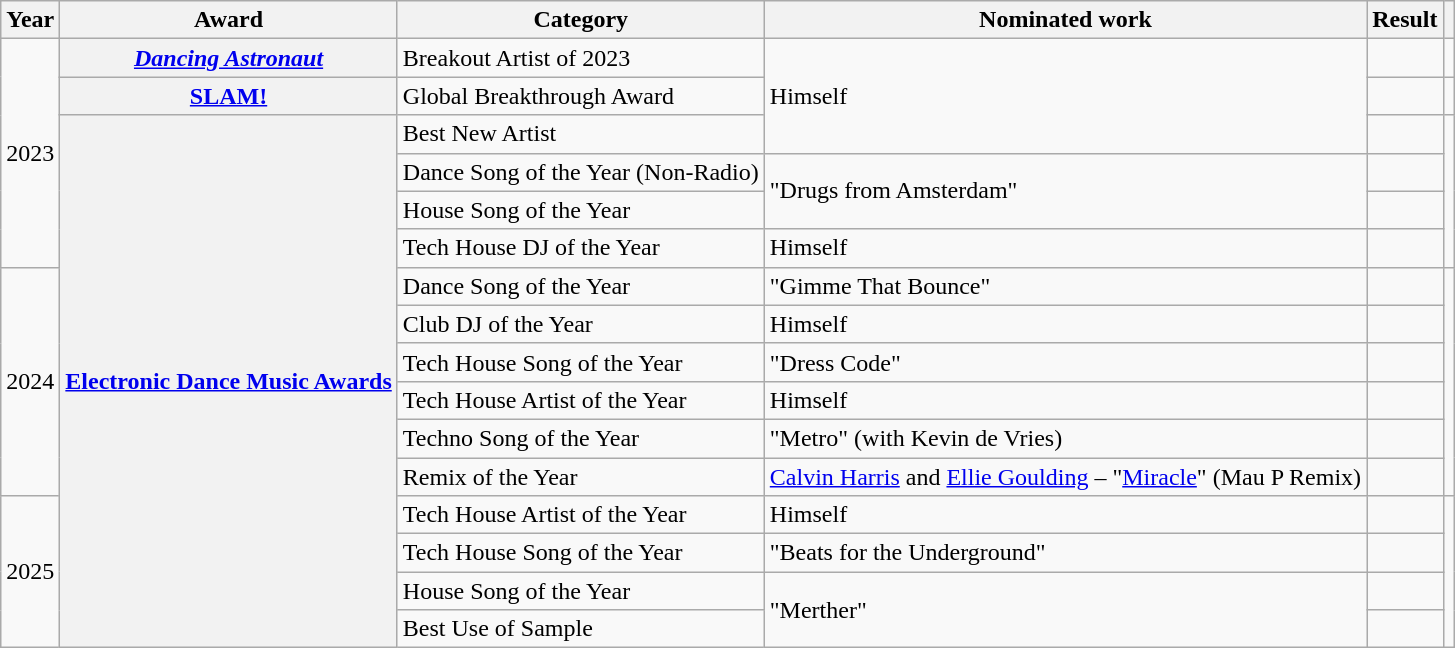<table class="wikitable plainrowheaders">
<tr>
<th scope="col">Year</th>
<th scope="col">Award</th>
<th scope="col">Category</th>
<th scope="col">Nominated work</th>
<th scope="col">Result</th>
<th scope="col"></th>
</tr>
<tr>
<td rowspan="6">2023</td>
<th scope="row"><em><a href='#'>Dancing Astronaut</a></em></th>
<td>Breakout Artist of 2023</td>
<td rowspan="3">Himself</td>
<td></td>
<td></td>
</tr>
<tr>
<th scope="row"><a href='#'>SLAM!</a></th>
<td>Global Breakthrough Award</td>
<td></td>
<td></td>
</tr>
<tr>
<th rowspan="14" scope="row"><a href='#'>Electronic Dance Music Awards</a></th>
<td>Best New Artist</td>
<td></td>
<td rowspan="4"></td>
</tr>
<tr>
<td>Dance Song of the Year (Non-Radio)</td>
<td rowspan="2">"Drugs from Amsterdam"</td>
<td></td>
</tr>
<tr>
<td>House Song of the Year</td>
<td></td>
</tr>
<tr>
<td>Tech House DJ of the Year</td>
<td>Himself</td>
<td></td>
</tr>
<tr>
<td rowspan="6">2024</td>
<td>Dance Song of the Year</td>
<td>"Gimme That Bounce"</td>
<td></td>
<td rowspan="6"></td>
</tr>
<tr>
<td>Club DJ of the Year</td>
<td>Himself</td>
<td></td>
</tr>
<tr>
<td>Tech House Song of the Year</td>
<td>"Dress Code"</td>
<td></td>
</tr>
<tr>
<td>Tech House Artist of the Year</td>
<td>Himself</td>
<td></td>
</tr>
<tr>
<td>Techno Song of the Year</td>
<td>"Metro" (with Kevin de Vries)</td>
<td></td>
</tr>
<tr>
<td>Remix of the Year</td>
<td><a href='#'>Calvin Harris</a> and <a href='#'>Ellie Goulding</a> – "<a href='#'>Miracle</a>" (Mau P Remix)</td>
<td></td>
</tr>
<tr>
<td rowspan="4">2025</td>
<td>Tech House Artist of the Year</td>
<td>Himself</td>
<td></td>
<td rowspan="4"></td>
</tr>
<tr>
<td>Tech House Song of the Year</td>
<td>"Beats for the Underground"</td>
<td></td>
</tr>
<tr>
<td>House Song of the Year</td>
<td rowspan="2">"Merther"</td>
<td></td>
</tr>
<tr>
<td>Best Use of Sample</td>
<td></td>
</tr>
</table>
